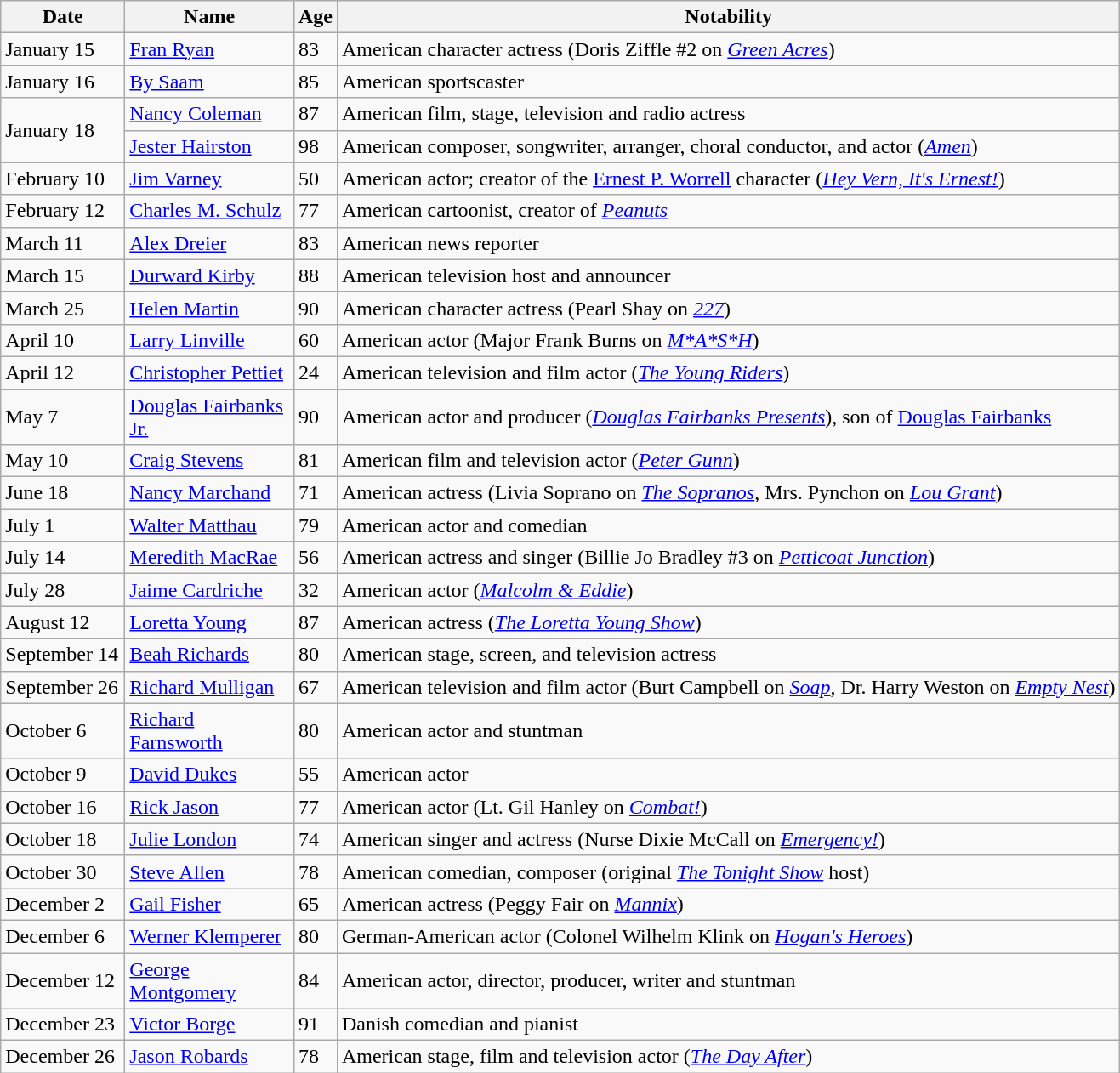<table class="wikitable sortable">
<tr ">
<th width=90>Date</th>
<th width=125>Name</th>
<th>Age</th>
<th class="unsortable">Notability</th>
</tr>
<tr>
<td>January 15</td>
<td><a href='#'>Fran Ryan</a></td>
<td>83</td>
<td>American character actress (Doris Ziffle #2 on <em><a href='#'>Green Acres</a></em>)</td>
</tr>
<tr>
<td>January 16</td>
<td><a href='#'>By Saam</a></td>
<td>85</td>
<td>American sportscaster</td>
</tr>
<tr>
<td rowspan="2">January 18</td>
<td><a href='#'>Nancy Coleman</a></td>
<td>87</td>
<td>American film, stage, television and radio actress</td>
</tr>
<tr>
<td><a href='#'>Jester Hairston</a></td>
<td>98</td>
<td>American composer, songwriter, arranger, choral conductor, and actor (<em><a href='#'>Amen</a></em>)</td>
</tr>
<tr>
<td>February 10</td>
<td><a href='#'>Jim Varney</a></td>
<td>50</td>
<td>American actor; creator of the <a href='#'>Ernest P. Worrell</a> character (<em><a href='#'>Hey Vern, It's Ernest!</a></em>)</td>
</tr>
<tr>
<td>February 12</td>
<td><a href='#'>Charles M. Schulz</a></td>
<td>77</td>
<td>American cartoonist, creator of <em><a href='#'>Peanuts</a></em></td>
</tr>
<tr>
<td>March 11</td>
<td><a href='#'>Alex Dreier</a></td>
<td>83</td>
<td>American news reporter</td>
</tr>
<tr>
<td>March 15</td>
<td><a href='#'>Durward Kirby</a></td>
<td>88</td>
<td>American television host and announcer</td>
</tr>
<tr>
<td>March 25</td>
<td><a href='#'>Helen Martin</a></td>
<td>90</td>
<td>American character actress (Pearl Shay on <em><a href='#'>227</a></em>)</td>
</tr>
<tr>
<td>April 10</td>
<td><a href='#'>Larry Linville</a></td>
<td>60</td>
<td>American actor (Major Frank Burns on <em><a href='#'>M*A*S*H</a></em>)</td>
</tr>
<tr>
<td>April 12</td>
<td><a href='#'>Christopher Pettiet</a></td>
<td>24</td>
<td>American television and film actor (<em><a href='#'>The Young Riders</a></em>)</td>
</tr>
<tr>
<td>May 7</td>
<td><a href='#'>Douglas Fairbanks Jr.</a></td>
<td>90</td>
<td>American actor and producer (<em><a href='#'>Douglas Fairbanks Presents</a></em>), son of <a href='#'>Douglas Fairbanks</a></td>
</tr>
<tr>
<td>May 10</td>
<td><a href='#'>Craig Stevens</a></td>
<td>81</td>
<td>American film and television actor (<em><a href='#'>Peter Gunn</a></em>)</td>
</tr>
<tr>
<td>June 18</td>
<td><a href='#'>Nancy Marchand</a></td>
<td>71</td>
<td>American actress (Livia Soprano on <em><a href='#'>The Sopranos</a></em>, Mrs. Pynchon on <em><a href='#'>Lou Grant</a></em>)</td>
</tr>
<tr>
<td>July 1</td>
<td><a href='#'>Walter Matthau</a></td>
<td>79</td>
<td>American actor and comedian</td>
</tr>
<tr>
<td>July 14</td>
<td><a href='#'>Meredith MacRae</a></td>
<td>56</td>
<td>American actress and singer  (Billie Jo Bradley #3 on <em><a href='#'>Petticoat Junction</a></em>)</td>
</tr>
<tr>
<td>July 28</td>
<td><a href='#'>Jaime Cardriche</a></td>
<td>32</td>
<td>American actor (<em><a href='#'>Malcolm & Eddie</a></em>)</td>
</tr>
<tr>
<td>August 12</td>
<td><a href='#'>Loretta Young</a></td>
<td>87</td>
<td>American actress (<em><a href='#'>The Loretta Young Show</a></em>)</td>
</tr>
<tr>
<td>September 14</td>
<td><a href='#'>Beah Richards</a></td>
<td>80</td>
<td>American stage, screen, and television actress</td>
</tr>
<tr>
<td>September 26</td>
<td><a href='#'>Richard Mulligan</a></td>
<td>67</td>
<td>American television and film actor (Burt Campbell on <em><a href='#'>Soap</a></em>, Dr. Harry Weston on <em><a href='#'>Empty Nest</a></em>)</td>
</tr>
<tr>
<td>October 6</td>
<td><a href='#'>Richard Farnsworth</a></td>
<td>80</td>
<td>American actor and stuntman</td>
</tr>
<tr>
<td>October 9</td>
<td><a href='#'>David Dukes</a></td>
<td>55</td>
<td>American actor</td>
</tr>
<tr>
<td>October 16</td>
<td><a href='#'>Rick Jason</a></td>
<td>77</td>
<td>American actor (Lt. Gil Hanley on <em><a href='#'>Combat!</a></em>)</td>
</tr>
<tr>
<td>October 18</td>
<td><a href='#'>Julie London</a></td>
<td>74</td>
<td>American singer and actress (Nurse Dixie McCall on <em><a href='#'>Emergency!</a></em>)</td>
</tr>
<tr>
<td>October 30</td>
<td><a href='#'>Steve Allen</a></td>
<td>78</td>
<td>American comedian, composer (original <em><a href='#'>The Tonight Show</a></em> host)</td>
</tr>
<tr>
<td>December 2</td>
<td><a href='#'>Gail Fisher</a></td>
<td>65</td>
<td>American actress (Peggy Fair on <em><a href='#'>Mannix</a></em>)</td>
</tr>
<tr>
<td>December 6</td>
<td><a href='#'>Werner Klemperer</a></td>
<td>80</td>
<td>German-American actor (Colonel Wilhelm Klink on <em><a href='#'>Hogan's Heroes</a></em>)</td>
</tr>
<tr>
<td>December 12</td>
<td><a href='#'>George Montgomery</a></td>
<td>84</td>
<td>American actor, director, producer, writer and stuntman</td>
</tr>
<tr>
<td>December 23</td>
<td><a href='#'>Victor Borge</a></td>
<td>91</td>
<td>Danish comedian and pianist</td>
</tr>
<tr>
<td>December 26</td>
<td><a href='#'>Jason Robards</a></td>
<td>78</td>
<td>American stage, film and television actor (<em><a href='#'>The Day After</a></em>)</td>
</tr>
</table>
